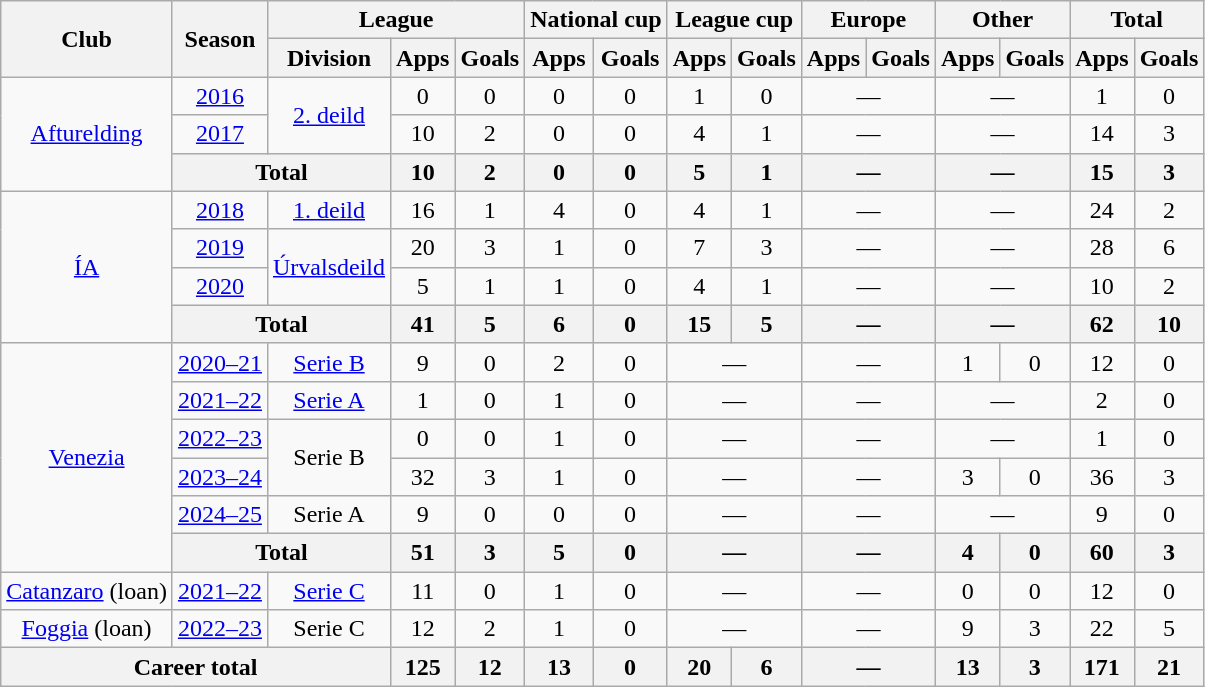<table class="wikitable" style="text-align:center">
<tr>
<th rowspan="2">Club</th>
<th rowspan="2">Season</th>
<th colspan="3">League</th>
<th colspan="2">National cup</th>
<th colspan="2">League cup</th>
<th colspan="2">Europe</th>
<th colspan="2">Other</th>
<th colspan="2">Total</th>
</tr>
<tr>
<th>Division</th>
<th>Apps</th>
<th>Goals</th>
<th>Apps</th>
<th>Goals</th>
<th>Apps</th>
<th>Goals</th>
<th>Apps</th>
<th>Goals</th>
<th>Apps</th>
<th>Goals</th>
<th>Apps</th>
<th>Goals</th>
</tr>
<tr>
<td rowspan="3"><a href='#'>Afturelding</a></td>
<td><a href='#'>2016</a></td>
<td rowspan="2"><a href='#'>2. deild</a></td>
<td>0</td>
<td>0</td>
<td>0</td>
<td>0</td>
<td>1</td>
<td>0</td>
<td colspan="2">—</td>
<td colspan="2">—</td>
<td>1</td>
<td>0</td>
</tr>
<tr>
<td><a href='#'>2017</a></td>
<td>10</td>
<td>2</td>
<td>0</td>
<td>0</td>
<td>4</td>
<td>1</td>
<td colspan="2">—</td>
<td colspan="2">—</td>
<td>14</td>
<td>3</td>
</tr>
<tr>
<th colspan="2">Total</th>
<th>10</th>
<th>2</th>
<th>0</th>
<th>0</th>
<th>5</th>
<th>1</th>
<th colspan="2">—</th>
<th colspan="2">—</th>
<th>15</th>
<th>3</th>
</tr>
<tr>
<td rowspan="4"><a href='#'>ÍA</a></td>
<td><a href='#'>2018</a></td>
<td><a href='#'>1. deild</a></td>
<td>16</td>
<td>1</td>
<td>4</td>
<td>0</td>
<td>4</td>
<td>1</td>
<td colspan="2">—</td>
<td colspan="2">—</td>
<td>24</td>
<td>2</td>
</tr>
<tr>
<td><a href='#'>2019</a></td>
<td rowspan="2"><a href='#'>Úrvalsdeild</a></td>
<td>20</td>
<td>3</td>
<td>1</td>
<td>0</td>
<td>7</td>
<td>3</td>
<td colspan="2">—</td>
<td colspan="2">—</td>
<td>28</td>
<td>6</td>
</tr>
<tr>
<td><a href='#'>2020</a></td>
<td>5</td>
<td>1</td>
<td>1</td>
<td>0</td>
<td>4</td>
<td>1</td>
<td colspan="2">—</td>
<td colspan="2">—</td>
<td>10</td>
<td>2</td>
</tr>
<tr>
<th colspan="2">Total</th>
<th>41</th>
<th>5</th>
<th>6</th>
<th>0</th>
<th>15</th>
<th>5</th>
<th colspan="2">—</th>
<th colspan="2">—</th>
<th>62</th>
<th>10</th>
</tr>
<tr>
<td rowspan="6"><a href='#'>Venezia</a></td>
<td><a href='#'>2020–21</a></td>
<td><a href='#'>Serie B</a></td>
<td>9</td>
<td>0</td>
<td>2</td>
<td>0</td>
<td colspan="2">—</td>
<td colspan="2">—</td>
<td>1</td>
<td>0</td>
<td>12</td>
<td>0</td>
</tr>
<tr>
<td><a href='#'>2021–22</a></td>
<td><a href='#'>Serie A</a></td>
<td>1</td>
<td>0</td>
<td>1</td>
<td>0</td>
<td colspan="2">—</td>
<td colspan="2">—</td>
<td colspan="2">—</td>
<td>2</td>
<td>0</td>
</tr>
<tr>
<td><a href='#'>2022–23</a></td>
<td rowspan="2">Serie B</td>
<td>0</td>
<td>0</td>
<td>1</td>
<td>0</td>
<td colspan="2">—</td>
<td colspan="2">—</td>
<td colspan="2">—</td>
<td>1</td>
<td>0</td>
</tr>
<tr>
<td><a href='#'>2023–24</a></td>
<td>32</td>
<td>3</td>
<td>1</td>
<td>0</td>
<td colspan="2">—</td>
<td colspan="2">—</td>
<td>3</td>
<td>0</td>
<td>36</td>
<td>3</td>
</tr>
<tr>
<td><a href='#'>2024–25</a></td>
<td>Serie A</td>
<td>9</td>
<td>0</td>
<td>0</td>
<td>0</td>
<td colspan="2">—</td>
<td colspan="2">—</td>
<td colspan="2">—</td>
<td>9</td>
<td>0</td>
</tr>
<tr>
<th colspan="2">Total</th>
<th>51</th>
<th>3</th>
<th>5</th>
<th>0</th>
<th colspan="2">—</th>
<th colspan="2">—</th>
<th>4</th>
<th>0</th>
<th>60</th>
<th>3</th>
</tr>
<tr>
<td><a href='#'>Catanzaro</a> (loan)</td>
<td><a href='#'>2021–22</a></td>
<td><a href='#'>Serie C</a></td>
<td>11</td>
<td>0</td>
<td>1</td>
<td>0</td>
<td colspan="2">—</td>
<td colspan="2">—</td>
<td>0</td>
<td>0</td>
<td>12</td>
<td>0</td>
</tr>
<tr>
<td><a href='#'>Foggia</a> (loan)</td>
<td><a href='#'>2022–23</a></td>
<td>Serie C</td>
<td>12</td>
<td>2</td>
<td>1</td>
<td>0</td>
<td colspan="2">—</td>
<td colspan="2">—</td>
<td>9</td>
<td>3</td>
<td>22</td>
<td>5</td>
</tr>
<tr>
<th colspan="3">Career total</th>
<th>125</th>
<th>12</th>
<th>13</th>
<th>0</th>
<th>20</th>
<th>6</th>
<th colspan="2">—</th>
<th>13</th>
<th>3</th>
<th>171</th>
<th>21</th>
</tr>
</table>
